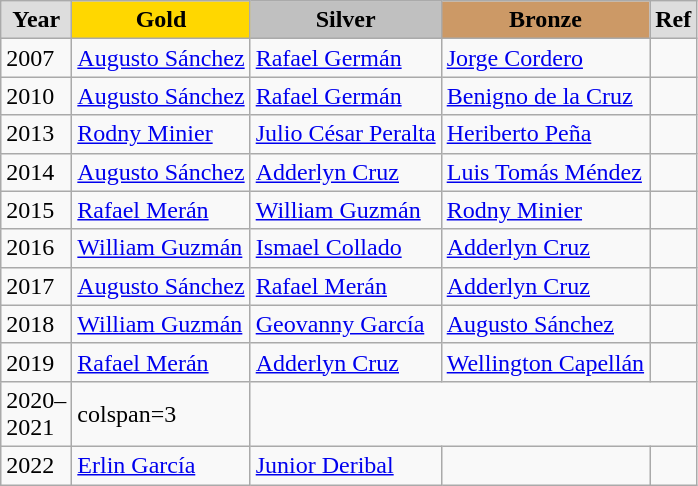<table class="wikitable" style="text-align:left;">
<tr>
<td style="background:#DDDDDD; font-weight:bold; text-align:center;">Year</td>
<td style="background:gold; font-weight:bold; text-align:center;">Gold</td>
<td style="background:silver; font-weight:bold; text-align:center;">Silver</td>
<td style="background:#cc9966; font-weight:bold; text-align:center;">Bronze</td>
<td style="background:#DDDDDD; font-weight:bold; text-align:center;">Ref</td>
</tr>
<tr>
<td>2007</td>
<td><a href='#'>Augusto Sánchez</a></td>
<td><a href='#'>Rafael Germán</a></td>
<td><a href='#'>Jorge Cordero</a></td>
<td></td>
</tr>
<tr>
<td>2010</td>
<td><a href='#'>Augusto Sánchez</a></td>
<td><a href='#'>Rafael Germán</a></td>
<td><a href='#'>Benigno de la Cruz</a></td>
<td></td>
</tr>
<tr>
<td>2013</td>
<td><a href='#'>Rodny Minier</a></td>
<td><a href='#'>Julio César Peralta</a></td>
<td><a href='#'>Heriberto Peña</a></td>
<td></td>
</tr>
<tr>
<td>2014</td>
<td><a href='#'>Augusto Sánchez</a></td>
<td><a href='#'>Adderlyn Cruz</a></td>
<td><a href='#'>Luis Tomás Méndez</a></td>
<td></td>
</tr>
<tr>
<td>2015</td>
<td><a href='#'>Rafael Merán</a></td>
<td><a href='#'>William Guzmán</a></td>
<td><a href='#'>Rodny Minier</a></td>
<td></td>
</tr>
<tr>
<td>2016</td>
<td><a href='#'>William Guzmán</a></td>
<td><a href='#'>Ismael Collado</a></td>
<td><a href='#'>Adderlyn Cruz</a></td>
<td></td>
</tr>
<tr>
<td>2017</td>
<td><a href='#'>Augusto Sánchez</a></td>
<td><a href='#'>Rafael Merán</a></td>
<td><a href='#'>Adderlyn Cruz</a></td>
<td></td>
</tr>
<tr>
<td>2018</td>
<td><a href='#'>William Guzmán</a></td>
<td><a href='#'>Geovanny García</a></td>
<td><a href='#'>Augusto Sánchez</a></td>
<td></td>
</tr>
<tr>
<td>2019</td>
<td><a href='#'>Rafael Merán</a></td>
<td><a href='#'>Adderlyn Cruz</a></td>
<td><a href='#'>Wellington Capellán</a></td>
<td></td>
</tr>
<tr>
<td>2020–<br>2021</td>
<td>colspan=3 </td>
</tr>
<tr>
<td>2022</td>
<td><a href='#'>Erlin García</a></td>
<td><a href='#'>Junior Deribal</a></td>
<td></td>
<td></td>
</tr>
</table>
